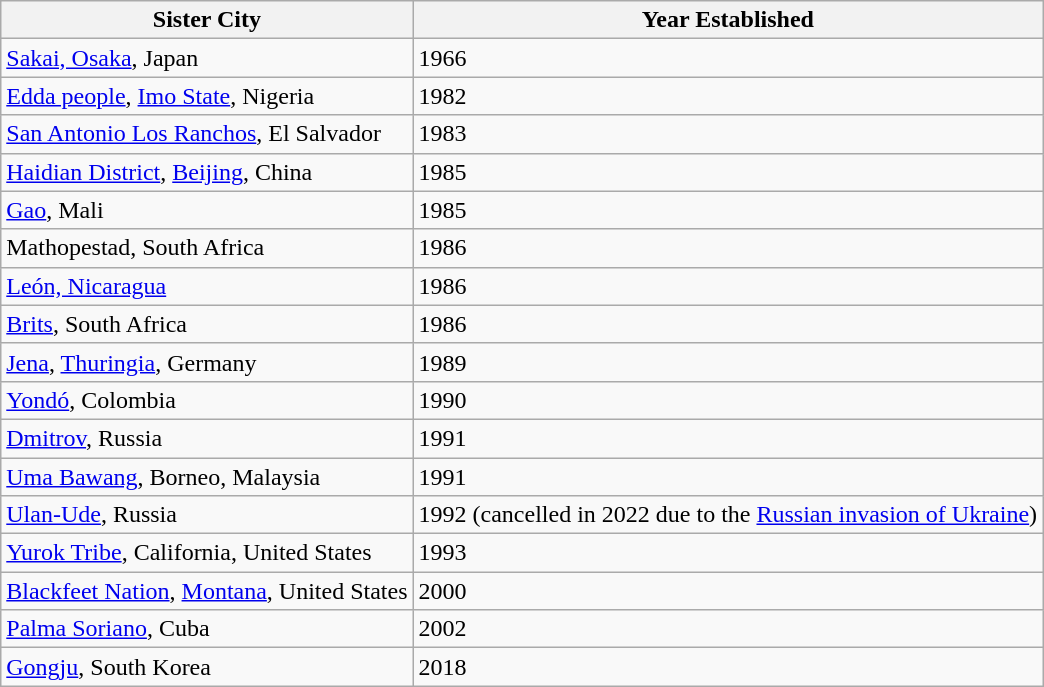<table class="wikitable sortable">
<tr>
<th>Sister City</th>
<th>Year Established</th>
</tr>
<tr>
<td><a href='#'>Sakai, Osaka</a>, Japan</td>
<td>1966</td>
</tr>
<tr>
<td><a href='#'>Edda people</a>, <a href='#'>Imo State</a>, Nigeria</td>
<td>1982</td>
</tr>
<tr>
<td><a href='#'>San Antonio Los Ranchos</a>, El Salvador</td>
<td>1983</td>
</tr>
<tr>
<td><a href='#'>Haidian District</a>, <a href='#'>Beijing</a>, China</td>
<td>1985</td>
</tr>
<tr>
<td><a href='#'>Gao</a>, Mali</td>
<td>1985</td>
</tr>
<tr>
<td>Mathopestad, South Africa</td>
<td>1986</td>
</tr>
<tr>
<td><a href='#'>León, Nicaragua</a></td>
<td>1986</td>
</tr>
<tr>
<td><a href='#'>Brits</a>, South Africa</td>
<td>1986</td>
</tr>
<tr>
<td><a href='#'>Jena</a>, <a href='#'>Thuringia</a>, Germany</td>
<td>1989</td>
</tr>
<tr>
<td><a href='#'>Yondó</a>, Colombia</td>
<td>1990</td>
</tr>
<tr>
<td><a href='#'>Dmitrov</a>, Russia</td>
<td>1991</td>
</tr>
<tr>
<td><a href='#'>Uma Bawang</a>, Borneo, Malaysia</td>
<td>1991</td>
</tr>
<tr>
<td><a href='#'>Ulan-Ude</a>, Russia</td>
<td>1992 (cancelled in 2022 due to the <a href='#'>Russian invasion of Ukraine</a>)</td>
</tr>
<tr>
<td><a href='#'>Yurok Tribe</a>, California, United States</td>
<td>1993</td>
</tr>
<tr>
<td><a href='#'>Blackfeet Nation</a>, <a href='#'>Montana</a>, United States</td>
<td>2000</td>
</tr>
<tr>
<td><a href='#'>Palma Soriano</a>, Cuba</td>
<td>2002</td>
</tr>
<tr>
<td><a href='#'>Gongju</a>, South Korea</td>
<td>2018</td>
</tr>
</table>
